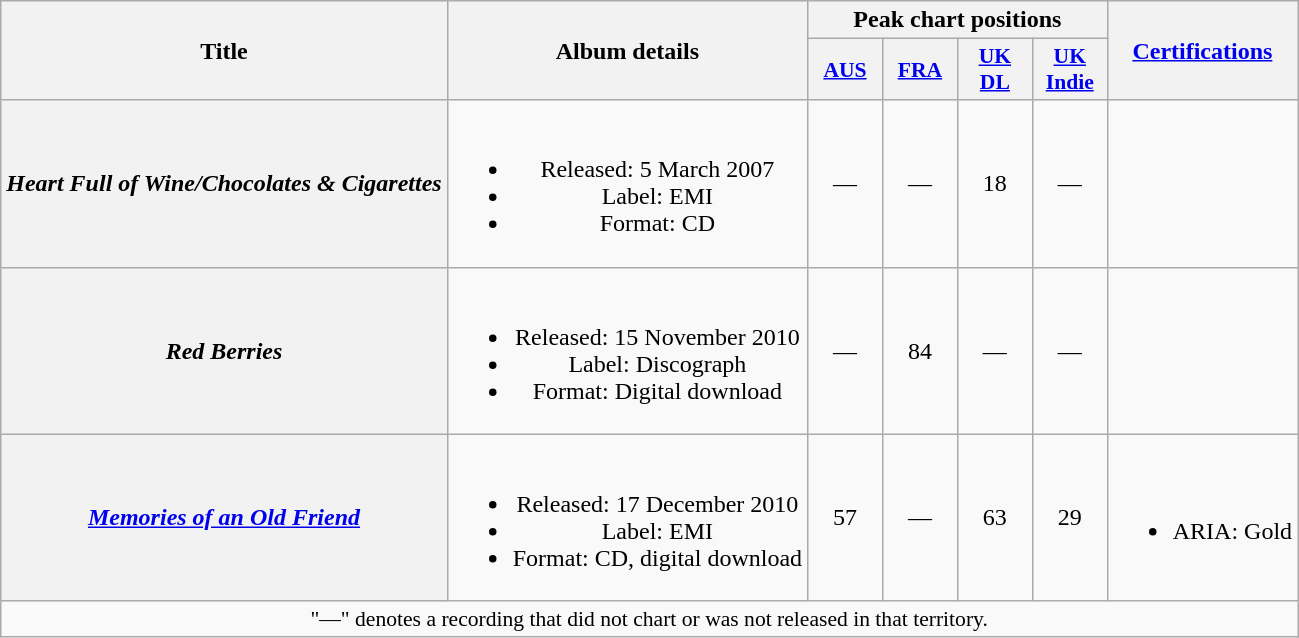<table class="wikitable plainrowheaders" style="text-align:center;" border="1">
<tr>
<th scope="col" rowspan="2">Title</th>
<th scope="col" rowspan="2">Album details</th>
<th scope="col" colspan="4">Peak chart positions</th>
<th scope="col" rowspan="2"><a href='#'>Certifications</a></th>
</tr>
<tr>
<th scope="col" style="width:3em;font-size:90%;"><a href='#'>AUS</a><br></th>
<th scope="col" style="width:3em;font-size:90%;"><a href='#'>FRA</a><br></th>
<th scope="col" style="width:3em;font-size:90%;"><a href='#'>UK<br>DL</a><br></th>
<th scope="col" style="width:3em;font-size:90%;"><a href='#'>UK<br>Indie</a><br></th>
</tr>
<tr>
<th scope="row"><em>Heart Full of Wine/Chocolates & Cigarettes</em></th>
<td><br><ul><li>Released: 5 March 2007</li><li>Label: EMI</li><li>Format: CD</li></ul></td>
<td>—</td>
<td>—</td>
<td>18</td>
<td>—</td>
<td></td>
</tr>
<tr>
<th scope="row"><em>Red Berries</em></th>
<td><br><ul><li>Released: 15 November 2010</li><li>Label: Discograph</li><li>Format: Digital download</li></ul></td>
<td>—</td>
<td>84</td>
<td>—</td>
<td>—</td>
<td></td>
</tr>
<tr>
<th scope="row"><em><a href='#'>Memories of an Old Friend</a></em></th>
<td><br><ul><li>Released: 17 December 2010</li><li>Label: EMI</li><li>Format: CD, digital download</li></ul></td>
<td>57</td>
<td>—</td>
<td>63</td>
<td>29</td>
<td><br><ul><li>ARIA: Gold</li></ul></td>
</tr>
<tr>
<td colspan="7" style="font-size:90%">"—" denotes a recording that did not chart or was not released in that territory.</td>
</tr>
</table>
